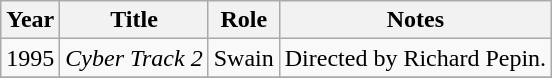<table class="wikitable sortable">
<tr>
<th>Year</th>
<th>Title</th>
<th>Role</th>
<th class="unsortable">Notes</th>
</tr>
<tr>
<td>1995</td>
<td><em>Cyber Track 2</em></td>
<td>Swain</td>
<td>Directed by Richard Pepin.</td>
</tr>
<tr>
</tr>
</table>
